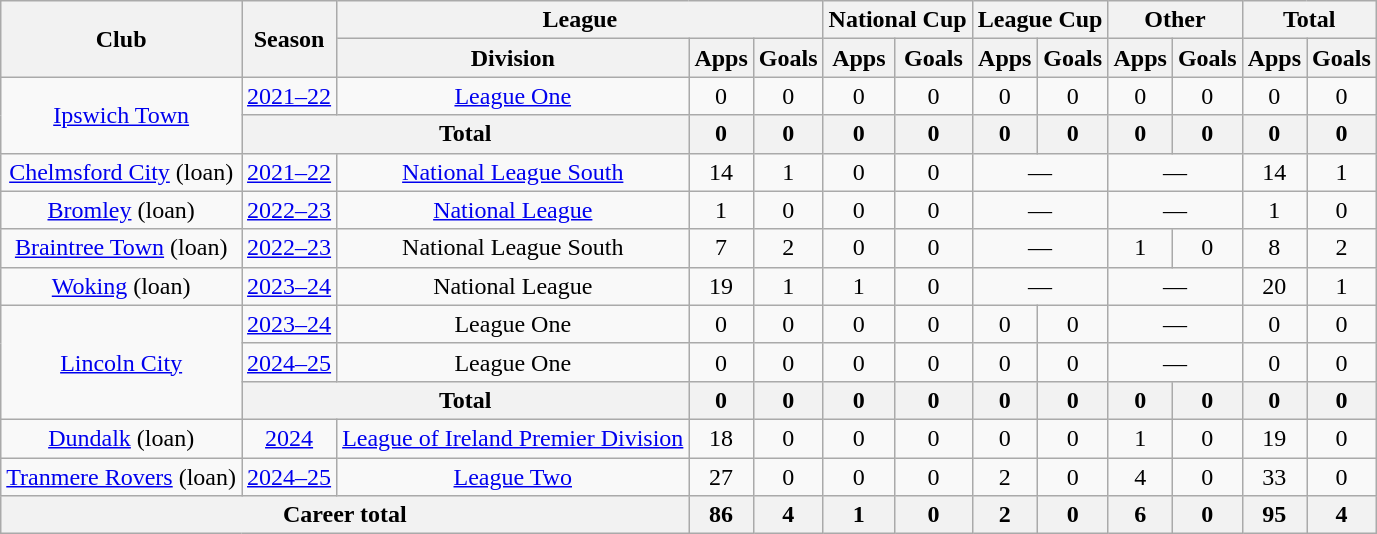<table class="wikitable" style="text-align:center;">
<tr>
<th rowspan="2">Club</th>
<th rowspan="2">Season</th>
<th colspan="3">League</th>
<th colspan="2">National Cup</th>
<th colspan="2">League Cup</th>
<th colspan="2">Other</th>
<th colspan="2">Total</th>
</tr>
<tr>
<th>Division</th>
<th>Apps</th>
<th>Goals</th>
<th>Apps</th>
<th>Goals</th>
<th>Apps</th>
<th>Goals</th>
<th>Apps</th>
<th>Goals</th>
<th>Apps</th>
<th>Goals</th>
</tr>
<tr>
<td rowspan="2"><a href='#'>Ipswich Town</a></td>
<td><a href='#'>2021–22</a></td>
<td><a href='#'>League One</a></td>
<td>0</td>
<td>0</td>
<td>0</td>
<td>0</td>
<td>0</td>
<td>0</td>
<td>0</td>
<td>0</td>
<td>0</td>
<td>0</td>
</tr>
<tr>
<th colspan="2">Total</th>
<th>0</th>
<th>0</th>
<th>0</th>
<th>0</th>
<th>0</th>
<th>0</th>
<th>0</th>
<th>0</th>
<th>0</th>
<th>0</th>
</tr>
<tr>
<td><a href='#'>Chelmsford City</a> (loan)</td>
<td><a href='#'>2021–22</a></td>
<td><a href='#'>National League South</a></td>
<td>14</td>
<td>1</td>
<td>0</td>
<td>0</td>
<td colspan="2">—</td>
<td colspan="2">—</td>
<td>14</td>
<td>1</td>
</tr>
<tr>
<td><a href='#'>Bromley</a> (loan)</td>
<td><a href='#'>2022–23</a></td>
<td><a href='#'>National League</a></td>
<td>1</td>
<td>0</td>
<td>0</td>
<td>0</td>
<td colspan="2">—</td>
<td colspan="2">—</td>
<td>1</td>
<td>0</td>
</tr>
<tr>
<td><a href='#'>Braintree Town</a>  (loan)</td>
<td><a href='#'>2022–23</a></td>
<td>National League South</td>
<td>7</td>
<td>2</td>
<td>0</td>
<td>0</td>
<td colspan="2">—</td>
<td>1</td>
<td>0</td>
<td>8</td>
<td>2</td>
</tr>
<tr>
<td><a href='#'>Woking</a> (loan)</td>
<td><a href='#'>2023–24</a></td>
<td>National League</td>
<td>19</td>
<td>1</td>
<td>1</td>
<td>0</td>
<td colspan="2">—</td>
<td colspan="2">—</td>
<td>20</td>
<td>1</td>
</tr>
<tr>
<td rowspan="3"><a href='#'>Lincoln City</a></td>
<td><a href='#'>2023–24</a></td>
<td>League One</td>
<td>0</td>
<td>0</td>
<td>0</td>
<td>0</td>
<td>0</td>
<td>0</td>
<td colspan="2">—</td>
<td>0</td>
<td>0</td>
</tr>
<tr>
<td><a href='#'>2024–25</a></td>
<td>League One</td>
<td>0</td>
<td>0</td>
<td>0</td>
<td>0</td>
<td>0</td>
<td>0</td>
<td colspan="2">—</td>
<td>0</td>
<td>0</td>
</tr>
<tr>
<th colspan="2">Total</th>
<th>0</th>
<th>0</th>
<th>0</th>
<th>0</th>
<th>0</th>
<th>0</th>
<th>0</th>
<th>0</th>
<th>0</th>
<th>0</th>
</tr>
<tr>
<td><a href='#'>Dundalk</a> (loan)</td>
<td><a href='#'>2024</a></td>
<td><a href='#'>League of Ireland Premier Division</a></td>
<td>18</td>
<td>0</td>
<td>0</td>
<td>0</td>
<td>0</td>
<td>0</td>
<td>1</td>
<td>0</td>
<td>19</td>
<td>0</td>
</tr>
<tr>
<td><a href='#'>Tranmere Rovers</a> (loan)</td>
<td><a href='#'>2024–25</a></td>
<td><a href='#'>League Two</a></td>
<td>27</td>
<td>0</td>
<td>0</td>
<td>0</td>
<td>2</td>
<td>0</td>
<td>4</td>
<td>0</td>
<td>33</td>
<td>0</td>
</tr>
<tr>
<th colspan="3">Career total</th>
<th>86</th>
<th>4</th>
<th>1</th>
<th>0</th>
<th>2</th>
<th>0</th>
<th>6</th>
<th>0</th>
<th>95</th>
<th>4</th>
</tr>
</table>
